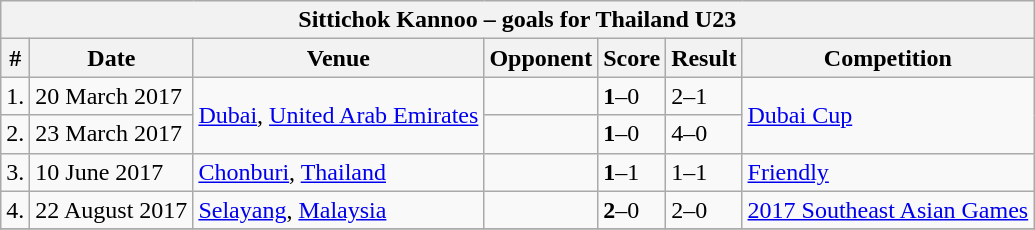<table class="wikitable collapsible collapsed">
<tr>
<th colspan="8"><strong>Sittichok Kannoo – goals for Thailand U23</strong></th>
</tr>
<tr>
<th>#</th>
<th>Date</th>
<th>Venue</th>
<th>Opponent</th>
<th>Score</th>
<th>Result</th>
<th>Competition</th>
</tr>
<tr>
<td>1.</td>
<td>20 March 2017</td>
<td rowspan=2><a href='#'>Dubai</a>, <a href='#'>United Arab Emirates</a></td>
<td></td>
<td><strong>1</strong>–0</td>
<td>2–1</td>
<td rowspan=2><a href='#'>Dubai Cup</a></td>
</tr>
<tr>
<td>2.</td>
<td>23 March 2017</td>
<td></td>
<td><strong>1</strong>–0</td>
<td>4–0</td>
</tr>
<tr>
<td>3.</td>
<td>10 June 2017</td>
<td><a href='#'>Chonburi</a>, <a href='#'>Thailand</a></td>
<td></td>
<td><strong>1</strong>–1</td>
<td>1–1</td>
<td><a href='#'>Friendly</a></td>
</tr>
<tr>
<td>4.</td>
<td>22 August 2017</td>
<td><a href='#'>Selayang</a>, <a href='#'>Malaysia</a></td>
<td></td>
<td><strong>2</strong>–0</td>
<td>2–0</td>
<td><a href='#'>2017 Southeast Asian Games</a></td>
</tr>
<tr>
</tr>
</table>
